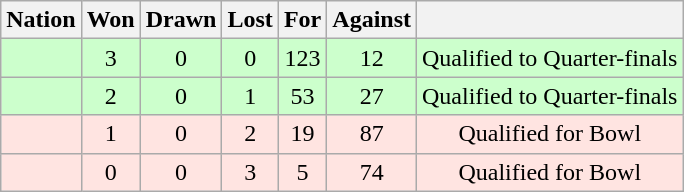<table class="wikitable" style="text-align: center;">
<tr>
<th>Nation</th>
<th>Won</th>
<th>Drawn</th>
<th>Lost</th>
<th>For</th>
<th>Against</th>
<th></th>
</tr>
<tr bgcolor="#ccffcc">
<td align="left"></td>
<td>3</td>
<td>0</td>
<td>0</td>
<td>123</td>
<td>12</td>
<td>Qualified to Quarter-finals</td>
</tr>
<tr bgcolor="#ccffcc">
<td align="left"></td>
<td>2</td>
<td>0</td>
<td>1</td>
<td>53</td>
<td>27</td>
<td>Qualified to Quarter-finals</td>
</tr>
<tr bgcolor="FFE4E1">
<td align="left"></td>
<td>1</td>
<td>0</td>
<td>2</td>
<td>19</td>
<td>87</td>
<td>Qualified for Bowl</td>
</tr>
<tr bgcolor="FFE4E1">
<td align="left"></td>
<td>0</td>
<td>0</td>
<td>3</td>
<td>5</td>
<td>74</td>
<td>Qualified for Bowl</td>
</tr>
</table>
